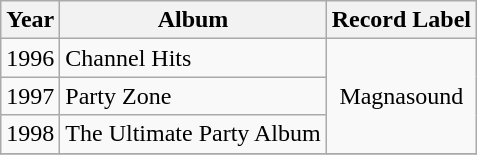<table class="wikitable sortable">
<tr>
<th>Year</th>
<th>Album</th>
<th>Record Label</th>
</tr>
<tr>
<td>1996</td>
<td>Channel Hits</td>
<td style="text-align:center;" rowspan="3">Magnasound</td>
</tr>
<tr>
<td>1997</td>
<td>Party Zone</td>
</tr>
<tr>
<td>1998</td>
<td>The Ultimate Party Album</td>
</tr>
<tr>
</tr>
</table>
